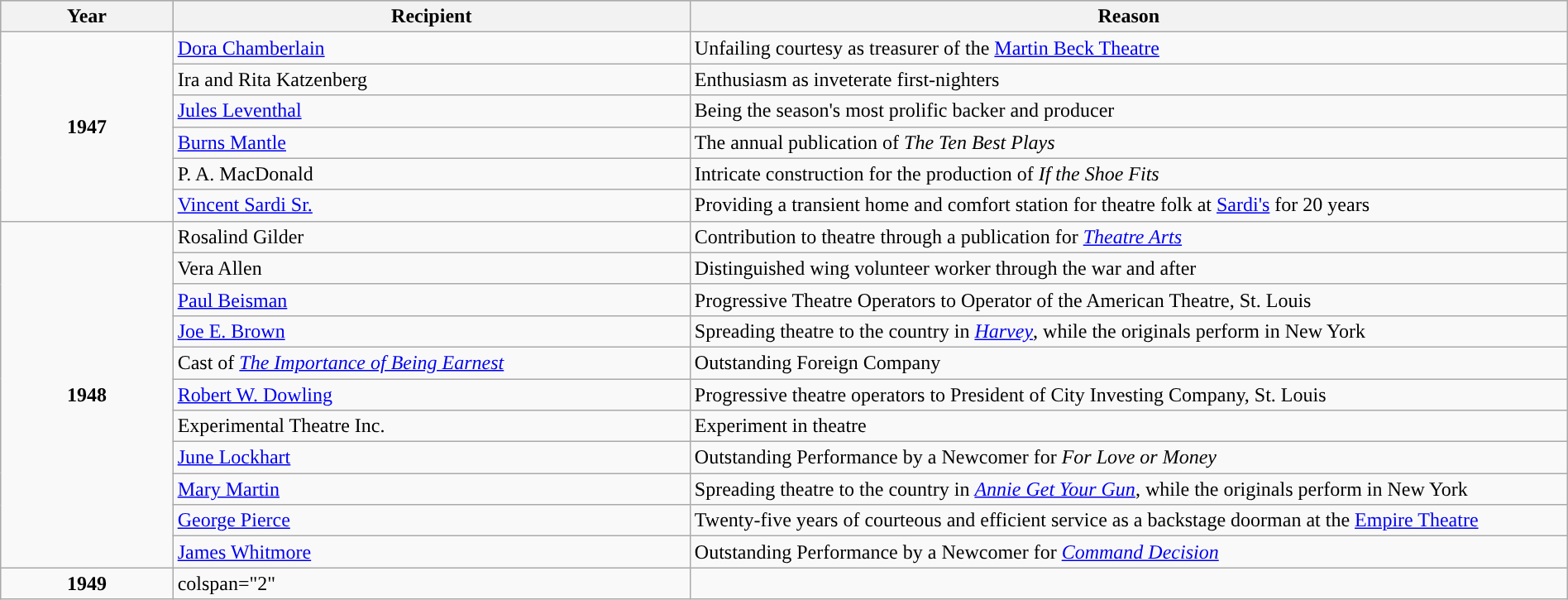<table class="wikitable" style="width:100%;">
<tr style="background:#bebebe;">
<th style="width:11%;">Year</th>
<th style="width:33%;”">Recipient</th>
<th style="width:56%;”">Reason</th>
</tr>
<tr>
<td rowspan="6" align="center"><strong>1947</strong><br></td>
<td><a href='#'>Dora Chamberlain</a></td>
<td>Unfailing courtesy as treasurer of the <a href='#'>Martin Beck Theatre</a></td>
</tr>
<tr>
<td>Ira and Rita Katzenberg</td>
<td>Enthusiasm as inveterate first-nighters</td>
</tr>
<tr>
<td><a href='#'>Jules Leventhal</a></td>
<td>Being the season's most prolific backer and producer</td>
</tr>
<tr>
<td><a href='#'>Burns Mantle</a></td>
<td>The annual publication of <em>The Ten Best Plays</em></td>
</tr>
<tr>
<td>P. A. MacDonald</td>
<td>Intricate construction for the production of <em>If the Shoe Fits</em></td>
</tr>
<tr>
<td><a href='#'>Vincent Sardi Sr.</a></td>
<td>Providing a transient home and comfort station for theatre folk at <a href='#'>Sardi's</a> for 20 years</td>
</tr>
<tr>
<td rowspan="11" align="center"><strong>1948</strong><br></td>
<td>Rosalind Gilder</td>
<td>Contribution to theatre through a publication for <em><a href='#'>Theatre Arts</a></em></td>
</tr>
<tr>
<td>Vera Allen</td>
<td>Distinguished wing volunteer worker through the war and after</td>
</tr>
<tr>
<td><a href='#'>Paul Beisman</a></td>
<td>Progressive Theatre Operators to Operator of the American Theatre, St. Louis</td>
</tr>
<tr>
<td><a href='#'>Joe E. Brown</a></td>
<td>Spreading theatre to the country in <em><a href='#'>Harvey</a></em>, while the originals perform in New York</td>
</tr>
<tr>
<td>Cast of <em><a href='#'>The Importance of Being Earnest</a></em></td>
<td>Outstanding Foreign Company</td>
</tr>
<tr>
<td><a href='#'>Robert W. Dowling</a></td>
<td>Progressive theatre operators to President of City Investing Company, St. Louis</td>
</tr>
<tr>
<td>Experimental Theatre Inc.</td>
<td>Experiment in theatre</td>
</tr>
<tr>
<td><a href='#'>June Lockhart</a></td>
<td>Outstanding Performance by a Newcomer for <em>For Love or Money</em></td>
</tr>
<tr>
<td><a href='#'>Mary Martin</a></td>
<td>Spreading theatre to the country in <em><a href='#'>Annie Get Your Gun</a></em>, while the originals perform in New York</td>
</tr>
<tr>
<td><a href='#'>George Pierce</a></td>
<td>Twenty-five years of courteous and efficient service as a backstage doorman at the <a href='#'>Empire Theatre</a></td>
</tr>
<tr>
<td><a href='#'>James Whitmore</a></td>
<td>Outstanding Performance by a Newcomer for <em><a href='#'>Command Decision</a></em></td>
</tr>
<tr>
<td align="center"><strong>1949</strong><br></td>
<td>colspan="2" </td>
</tr>
</table>
